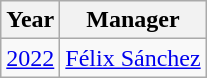<table class="wikitable">
<tr>
<th>Year</th>
<th>Manager</th>
</tr>
<tr>
<td align=center><a href='#'>2022</a></td>
<td> <a href='#'>Félix Sánchez</a></td>
</tr>
</table>
